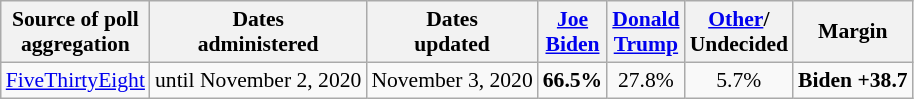<table class="wikitable sortable" style="text-align:center;font-size:90%;line-height:17px">
<tr>
<th>Source of poll<br>aggregation</th>
<th>Dates<br> administered</th>
<th>Dates<br> updated</th>
<th class="unsortable"><a href='#'>Joe<br>Biden</a><br><small></small></th>
<th class="unsortable"><a href='#'>Donald<br>Trump</a><br><small></small></th>
<th class="unsortable"><a href='#'>Other</a>/<br>Undecided<br></th>
<th>Margin</th>
</tr>
<tr>
<td><a href='#'>FiveThirtyEight</a></td>
<td>until November 2, 2020</td>
<td>November 3, 2020</td>
<td><strong>66.5%</strong></td>
<td>27.8%</td>
<td>5.7%</td>
<td><strong>Biden +38.7</strong><br></td>
</tr>
</table>
